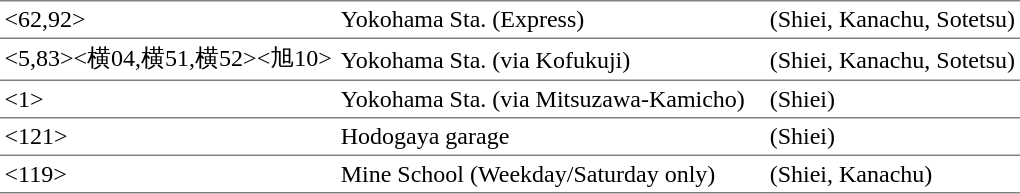<table cellspacing=0 cellpadding=3 border=0>
<tr>
<td style="border-bottom:solid 1px gray;border-top:solid 1px gray"><62,92></td>
<td style="border-bottom:solid 1px gray;border-top:solid 1px gray" width=280>Yokohama Sta. (Express)</td>
<td style="border-bottom:solid 1px gray;border-top:solid 1px gray">(Shiei, Kanachu, Sotetsu)</td>
</tr>
<tr>
<td style="border-bottom:solid 1px gray"><5,83><横04,横51,横52><旭10></td>
<td style="border-bottom:solid 1px gray">Yokohama Sta. (via Kofukuji)</td>
<td style="border-bottom:solid 1px gray">(Shiei, Kanachu, Sotetsu)</td>
</tr>
<tr>
<td style="border-bottom:solid 1px gray"><1></td>
<td style="border-bottom:solid 1px gray">Yokohama Sta. (via Mitsuzawa-Kamicho)</td>
<td style="border-bottom:solid 1px gray">(Shiei)</td>
</tr>
<tr>
<td style="border-bottom:solid 1px gray"><121></td>
<td style="border-bottom:solid 1px gray">Hodogaya garage</td>
<td style="border-bottom:solid 1px gray">(Shiei)</td>
</tr>
<tr>
<td style="border-bottom:solid 1px gray"><119></td>
<td style="border-bottom:solid 1px gray">Mine School (Weekday/Saturday only)</td>
<td style="border-bottom:solid 1px gray">(Shiei, Kanachu)</td>
</tr>
</table>
